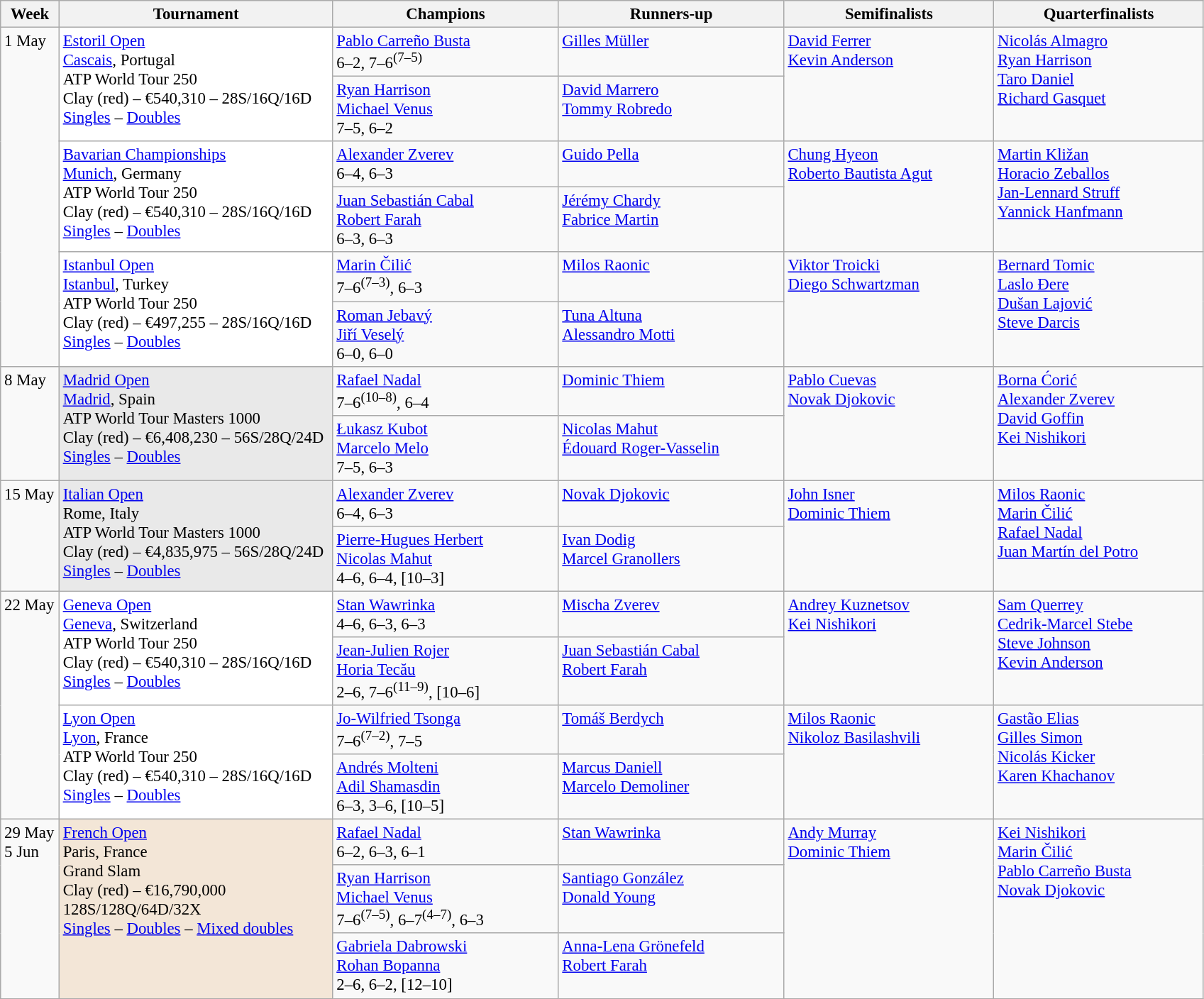<table class=wikitable style=font-size:95%>
<tr>
<th style="width:48px;">Week</th>
<th style="width:250px;">Tournament</th>
<th style="width:205px;">Champions</th>
<th style="width:205px;">Runners-up</th>
<th style="width:190px;">Semifinalists</th>
<th style="width:190px;">Quarterfinalists</th>
</tr>
<tr valign=top>
<td rowspan=6>1 May</td>
<td style=background:#fff rowspan=2><a href='#'>Estoril Open</a><br> <a href='#'>Cascais</a>, Portugal<br>ATP World Tour 250<br>Clay (red) – €540,310 – 28S/16Q/16D<br> <a href='#'>Singles</a> – <a href='#'>Doubles</a></td>
<td> <a href='#'>Pablo Carreño Busta</a><br>6–2, 7–6<sup>(7–5)</sup></td>
<td> <a href='#'>Gilles Müller</a></td>
<td rowspan=2> <a href='#'>David Ferrer</a> <br> <a href='#'>Kevin Anderson</a></td>
<td rowspan=2> <a href='#'>Nicolás Almagro</a><br>  <a href='#'>Ryan Harrison</a> <br>  <a href='#'>Taro Daniel</a> <br>  <a href='#'>Richard Gasquet</a></td>
</tr>
<tr valign=top>
<td> <a href='#'>Ryan Harrison</a> <br>  <a href='#'>Michael Venus</a><br>7–5, 6–2</td>
<td> <a href='#'>David Marrero</a> <br>  <a href='#'>Tommy Robredo</a></td>
</tr>
<tr valign=top>
<td style=background:#fff rowspan=2><a href='#'>Bavarian Championships</a><br> <a href='#'>Munich</a>, Germany<br>ATP World Tour 250<br>Clay (red) – €540,310 – 28S/16Q/16D<br> <a href='#'>Singles</a> – <a href='#'>Doubles</a></td>
<td> <a href='#'>Alexander Zverev</a><br>6–4, 6–3</td>
<td> <a href='#'>Guido Pella</a></td>
<td rowspan=2> <a href='#'>Chung Hyeon</a><br> <a href='#'>Roberto Bautista Agut</a></td>
<td rowspan=2> <a href='#'>Martin Kližan</a><br> <a href='#'>Horacio Zeballos</a><br> <a href='#'>Jan-Lennard Struff</a><br> <a href='#'>Yannick Hanfmann</a></td>
</tr>
<tr valign=top>
<td> <a href='#'>Juan Sebastián Cabal</a> <br>  <a href='#'>Robert Farah</a><br>6–3, 6–3</td>
<td> <a href='#'>Jérémy Chardy</a> <br>  <a href='#'>Fabrice Martin</a></td>
</tr>
<tr valign=top>
<td style=background:#fff rowspan=2><a href='#'>Istanbul Open</a><br> <a href='#'>Istanbul</a>, Turkey<br>ATP World Tour 250<br>Clay (red) – €497,255 – 28S/16Q/16D<br> <a href='#'>Singles</a> – <a href='#'>Doubles</a></td>
<td> <a href='#'>Marin Čilić</a><br>7–6<sup>(7–3)</sup>, 6–3</td>
<td> <a href='#'>Milos Raonic</a></td>
<td rowspan=2> <a href='#'>Viktor Troicki</a><br> <a href='#'>Diego Schwartzman</a></td>
<td rowspan=2> <a href='#'>Bernard Tomic</a><br> <a href='#'>Laslo Đere</a><br> <a href='#'>Dušan Lajović</a><br> <a href='#'>Steve Darcis</a></td>
</tr>
<tr valign=top>
<td> <a href='#'>Roman Jebavý</a> <br>  <a href='#'>Jiří Veselý</a><br>6–0, 6–0</td>
<td> <a href='#'>Tuna Altuna</a> <br>  <a href='#'>Alessandro Motti</a></td>
</tr>
<tr valign=top>
<td rowspan=2>8 May</td>
<td bgcolor=#E9E9E9 rowspan=2><a href='#'>Madrid Open</a><br> <a href='#'>Madrid</a>, Spain<br>ATP World Tour Masters 1000<br>Clay (red) – €6,408,230 – 56S/28Q/24D<br> <a href='#'>Singles</a> – <a href='#'>Doubles</a></td>
<td> <a href='#'>Rafael Nadal</a><br>7–6<sup>(10–8)</sup>, 6–4</td>
<td> <a href='#'>Dominic Thiem</a></td>
<td rowspan=2> <a href='#'>Pablo Cuevas</a><br> <a href='#'>Novak Djokovic</a></td>
<td rowspan=2> <a href='#'>Borna Ćorić</a><br> <a href='#'>Alexander Zverev</a><br> <a href='#'>David Goffin</a><br> <a href='#'>Kei Nishikori</a></td>
</tr>
<tr valign=top>
<td> <a href='#'>Łukasz Kubot</a> <br>  <a href='#'>Marcelo Melo</a><br>7–5, 6–3</td>
<td> <a href='#'>Nicolas Mahut</a> <br>  <a href='#'>Édouard Roger-Vasselin</a></td>
</tr>
<tr valign=top>
<td rowspan=2>15 May</td>
<td bgcolor=#E9E9E9 rowspan=2><a href='#'>Italian Open</a><br> Rome, Italy<br>ATP World Tour Masters 1000<br>Clay (red) – €4,835,975 – 56S/28Q/24D<br> <a href='#'>Singles</a> – <a href='#'>Doubles</a></td>
<td> <a href='#'>Alexander Zverev</a><br>6–4, 6–3</td>
<td> <a href='#'>Novak Djokovic</a></td>
<td rowspan=2> <a href='#'>John Isner</a><br>  <a href='#'>Dominic Thiem</a></td>
<td rowspan=2> <a href='#'>Milos Raonic</a><br> <a href='#'>Marin Čilić</a><br>  <a href='#'>Rafael Nadal</a><br> <a href='#'>Juan Martín del Potro</a></td>
</tr>
<tr valign=top>
<td> <a href='#'>Pierre-Hugues Herbert</a> <br>  <a href='#'>Nicolas Mahut</a><br>4–6, 6–4, [10–3]</td>
<td> <a href='#'>Ivan Dodig</a> <br>  <a href='#'>Marcel Granollers</a></td>
</tr>
<tr valign=top>
<td rowspan=4>22 May</td>
<td bgcolor=#ffffff rowspan=2><a href='#'>Geneva Open</a><br> <a href='#'>Geneva</a>, Switzerland<br>ATP World Tour 250<br>Clay (red) – €540,310 – 28S/16Q/16D<br> <a href='#'>Singles</a> – <a href='#'>Doubles</a></td>
<td> <a href='#'>Stan Wawrinka</a><br>4–6, 6–3, 6–3</td>
<td> <a href='#'>Mischa Zverev</a></td>
<td rowspan=2> <a href='#'>Andrey Kuznetsov</a><br>  <a href='#'>Kei Nishikori</a></td>
<td rowspan=2> <a href='#'>Sam Querrey</a><br> <a href='#'>Cedrik-Marcel Stebe</a><br>  <a href='#'>Steve Johnson</a><br> <a href='#'>Kevin Anderson</a></td>
</tr>
<tr valign=top>
<td> <a href='#'>Jean-Julien Rojer</a> <br>  <a href='#'>Horia Tecău</a><br>2–6, 7–6<sup>(11–9)</sup>, [10–6]</td>
<td> <a href='#'>Juan Sebastián Cabal</a> <br>   <a href='#'>Robert Farah</a></td>
</tr>
<tr valign=top>
<td bgcolor=#ffffff rowspan=2><a href='#'>Lyon Open</a><br> <a href='#'>Lyon</a>, France<br>ATP World Tour 250<br>Clay (red) – €540,310 – 28S/16Q/16D<br> <a href='#'>Singles</a> – <a href='#'>Doubles</a></td>
<td> <a href='#'>Jo-Wilfried Tsonga</a><br>7–6<sup>(7–2)</sup>, 7–5</td>
<td> <a href='#'>Tomáš Berdych</a></td>
<td rowspan=2> <a href='#'>Milos Raonic</a><br> <a href='#'>Nikoloz Basilashvili</a></td>
<td rowspan=2> <a href='#'>Gastão Elias</a><br> <a href='#'>Gilles Simon</a><br> <a href='#'>Nicolás Kicker</a><br> <a href='#'>Karen Khachanov</a></td>
</tr>
<tr valign=top>
<td> <a href='#'>Andrés Molteni</a><br> <a href='#'>Adil Shamasdin</a><br>6–3, 3–6, [10–5]</td>
<td> <a href='#'>Marcus Daniell</a><br> <a href='#'>Marcelo Demoliner</a></td>
</tr>
<tr valign=top>
<td rowspan=3>29 May<br>5 Jun</td>
<td style="background:#F3E6D7;" rowspan="3"><a href='#'>French Open</a><br> Paris, France<br>Grand Slam<br>Clay (red) – €16,790,000<br>128S/128Q/64D/32X<br><a href='#'>Singles</a> – <a href='#'>Doubles</a> – <a href='#'>Mixed doubles</a></td>
<td> <a href='#'>Rafael Nadal</a><br>6–2, 6–3, 6–1</td>
<td> <a href='#'>Stan Wawrinka</a></td>
<td rowspan=3> <a href='#'>Andy Murray</a><br> <a href='#'>Dominic Thiem</a></td>
<td rowspan=3> <a href='#'>Kei Nishikori</a><br> <a href='#'>Marin Čilić</a><br>  <a href='#'>Pablo Carreño Busta</a><br> <a href='#'>Novak Djokovic</a></td>
</tr>
<tr valign=top>
<td> <a href='#'>Ryan Harrison</a> <br>  <a href='#'>Michael Venus</a><br>7–6<sup>(7–5)</sup>, 6–7<sup>(4–7)</sup>, 6–3</td>
<td> <a href='#'>Santiago González</a> <br>  <a href='#'>Donald Young</a></td>
</tr>
<tr valign=top>
<td> <a href='#'>Gabriela Dabrowski</a><br> <a href='#'>Rohan Bopanna</a><br>2–6, 6–2, [12–10]</td>
<td> <a href='#'>Anna-Lena Grönefeld</a><br> <a href='#'>Robert Farah</a></td>
</tr>
</table>
